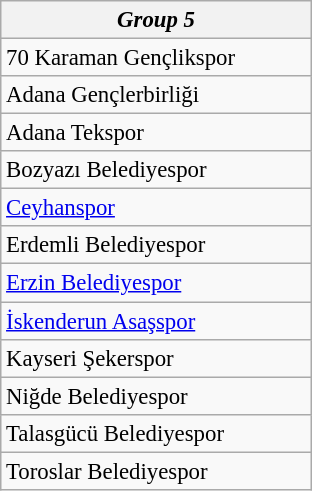<table class="wikitable collapsible collapsed" style="font-size:95%;">
<tr>
<th colspan="1" width="200"><em>Group 5</em></th>
</tr>
<tr>
<td>70 Karaman Gençlikspor</td>
</tr>
<tr>
<td>Adana Gençlerbirliği</td>
</tr>
<tr>
<td>Adana Tekspor</td>
</tr>
<tr>
<td>Bozyazı Belediyespor</td>
</tr>
<tr>
<td><a href='#'>Ceyhanspor</a></td>
</tr>
<tr>
<td>Erdemli Belediyespor</td>
</tr>
<tr>
<td><a href='#'>Erzin Belediyespor</a></td>
</tr>
<tr>
<td><a href='#'>İskenderun Asaşspor</a></td>
</tr>
<tr>
<td>Kayseri Şekerspor</td>
</tr>
<tr>
<td>Niğde Belediyespor</td>
</tr>
<tr>
<td>Talasgücü Belediyespor</td>
</tr>
<tr>
<td>Toroslar Belediyespor</td>
</tr>
</table>
